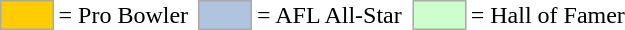<table>
<tr>
<td style="background-color:#FFCC00; border:1px solid #aaaaaa; width:2em;"></td>
<td>= Pro Bowler </td>
<td></td>
<td style="background-color:lightsteelblue; border:1px solid #aaaaaa; width:2em;"></td>
<td>= AFL All-Star </td>
<td></td>
<td style="background-color:#CCFFCC; border:1px solid #aaaaaa; width:2em;"></td>
<td>= Hall of Famer</td>
</tr>
</table>
